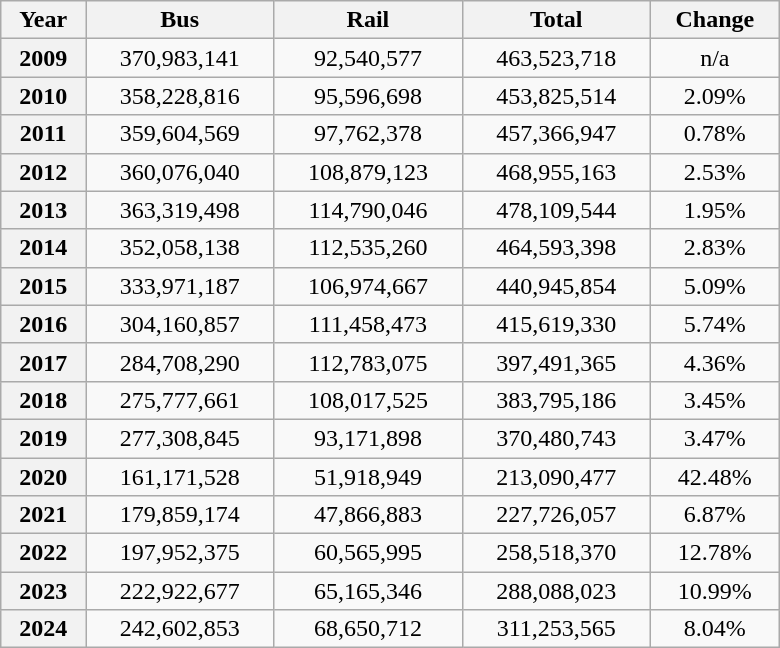<table class="wikitable"  style="text-align:center; width:520px; margin:auto;">
<tr>
<th>Year</th>
<th>Bus</th>
<th>Rail</th>
<th>Total</th>
<th>Change</th>
</tr>
<tr>
<th>2009</th>
<td>370,983,141</td>
<td>92,540,577</td>
<td>463,523,718</td>
<td>n/a</td>
</tr>
<tr>
<th>2010</th>
<td>358,228,816</td>
<td>95,596,698</td>
<td>453,825,514</td>
<td>2.09%</td>
</tr>
<tr>
<th>2011</th>
<td>359,604,569</td>
<td>97,762,378</td>
<td>457,366,947</td>
<td>0.78%</td>
</tr>
<tr>
<th>2012</th>
<td>360,076,040</td>
<td>108,879,123</td>
<td>468,955,163</td>
<td>2.53%</td>
</tr>
<tr>
<th>2013</th>
<td>363,319,498</td>
<td>114,790,046</td>
<td>478,109,544</td>
<td>1.95%</td>
</tr>
<tr>
<th>2014</th>
<td>352,058,138</td>
<td>112,535,260</td>
<td>464,593,398</td>
<td>2.83%</td>
</tr>
<tr>
<th>2015</th>
<td>333,971,187</td>
<td>106,974,667</td>
<td>440,945,854</td>
<td>5.09%</td>
</tr>
<tr>
<th>2016</th>
<td>304,160,857</td>
<td>111,458,473</td>
<td>415,619,330</td>
<td>5.74%</td>
</tr>
<tr>
<th>2017</th>
<td>284,708,290</td>
<td>112,783,075</td>
<td>397,491,365</td>
<td>4.36%</td>
</tr>
<tr>
<th>2018</th>
<td>275,777,661</td>
<td>108,017,525</td>
<td>383,795,186</td>
<td>3.45%</td>
</tr>
<tr>
<th>2019</th>
<td>277,308,845</td>
<td>93,171,898</td>
<td>370,480,743</td>
<td>3.47%</td>
</tr>
<tr>
<th>2020</th>
<td>161,171,528</td>
<td>51,918,949</td>
<td>213,090,477</td>
<td>42.48%</td>
</tr>
<tr>
<th>2021</th>
<td>179,859,174</td>
<td>47,866,883</td>
<td>227,726,057</td>
<td>6.87%</td>
</tr>
<tr>
<th>2022</th>
<td>197,952,375</td>
<td>60,565,995</td>
<td>258,518,370</td>
<td>12.78%</td>
</tr>
<tr>
<th>2023</th>
<td>222,922,677</td>
<td>65,165,346</td>
<td>288,088,023</td>
<td>10.99%</td>
</tr>
<tr>
<th>2024</th>
<td>242,602,853</td>
<td>68,650,712</td>
<td>311,253,565</td>
<td>8.04%</td>
</tr>
</table>
